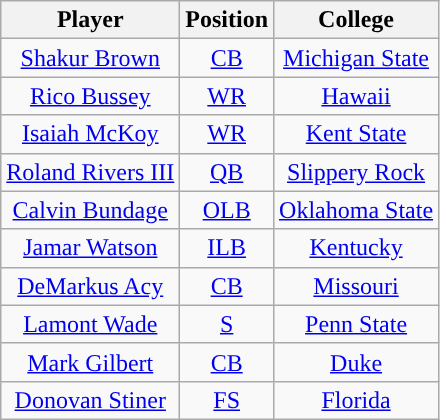<table class="wikitable" style="text-align:center">
<tr>
<th>Player</th>
<th>Position</th>
<th>College</th>
</tr>
<tr>
<td><a href='#'>Shakur Brown</a></td>
<td><a href='#'>CB</a></td>
<td><a href='#'>Michigan State</a></td>
</tr>
<tr>
<td><a href='#'>Rico Bussey</a></td>
<td><a href='#'>WR</a></td>
<td><a href='#'>Hawaii</a></td>
</tr>
<tr>
<td><a href='#'>Isaiah McKoy</a></td>
<td><a href='#'>WR</a></td>
<td><a href='#'>Kent State</a></td>
</tr>
<tr>
<td><a href='#'>Roland Rivers III</a></td>
<td><a href='#'>QB</a></td>
<td><a href='#'>Slippery Rock</a></td>
</tr>
<tr>
<td><a href='#'>Calvin Bundage</a></td>
<td><a href='#'>OLB</a></td>
<td><a href='#'>Oklahoma State</a></td>
</tr>
<tr>
<td><a href='#'>Jamar Watson</a></td>
<td><a href='#'>ILB</a></td>
<td><a href='#'>Kentucky</a></td>
</tr>
<tr>
<td><a href='#'>DeMarkus Acy</a></td>
<td><a href='#'>CB</a></td>
<td><a href='#'>Missouri</a></td>
</tr>
<tr>
<td><a href='#'>Lamont Wade</a></td>
<td><a href='#'>S</a></td>
<td><a href='#'>Penn State</a></td>
</tr>
<tr>
<td><a href='#'>Mark Gilbert</a></td>
<td><a href='#'>CB</a></td>
<td><a href='#'>Duke</a></td>
</tr>
<tr>
<td><a href='#'>Donovan Stiner</a></td>
<td><a href='#'>FS</a></td>
<td><a href='#'>Florida</a></td>
</tr>
</table>
